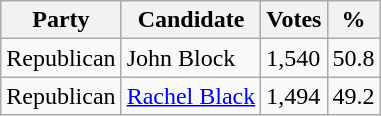<table class="wikitable">
<tr>
<th>Party</th>
<th>Candidate</th>
<th>Votes</th>
<th>%</th>
</tr>
<tr>
<td>Republican</td>
<td>John Block</td>
<td>1,540</td>
<td>50.8</td>
</tr>
<tr>
<td>Republican</td>
<td><a href='#'>Rachel Black</a></td>
<td>1,494</td>
<td>49.2</td>
</tr>
</table>
